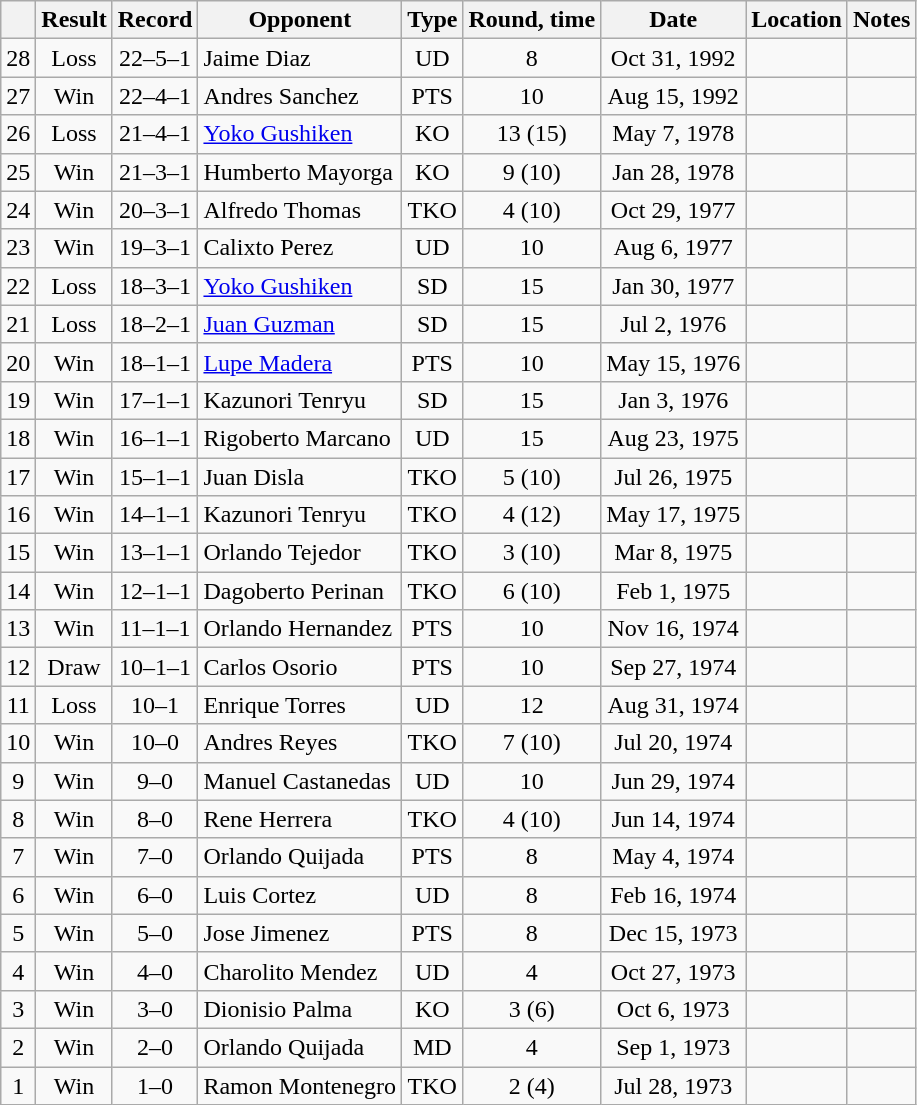<table class=wikitable style=text-align:center>
<tr>
<th></th>
<th>Result</th>
<th>Record</th>
<th>Opponent</th>
<th>Type</th>
<th>Round, time</th>
<th>Date</th>
<th>Location</th>
<th>Notes</th>
</tr>
<tr>
<td>28</td>
<td>Loss</td>
<td>22–5–1</td>
<td align=left>Jaime Diaz</td>
<td>UD</td>
<td>8</td>
<td>Oct 31, 1992</td>
<td align=left></td>
<td align=left></td>
</tr>
<tr>
<td>27</td>
<td>Win</td>
<td>22–4–1</td>
<td align=left>Andres Sanchez</td>
<td>PTS</td>
<td>10</td>
<td>Aug 15, 1992</td>
<td align=left></td>
<td align=left></td>
</tr>
<tr>
<td>26</td>
<td>Loss</td>
<td>21–4–1</td>
<td align=left><a href='#'>Yoko Gushiken</a></td>
<td>KO</td>
<td>13 (15)</td>
<td>May 7, 1978</td>
<td align=left></td>
<td align=left></td>
</tr>
<tr>
<td>25</td>
<td>Win</td>
<td>21–3–1</td>
<td align=left>Humberto Mayorga</td>
<td>KO</td>
<td>9 (10)</td>
<td>Jan 28, 1978</td>
<td align=left></td>
<td align=left></td>
</tr>
<tr>
<td>24</td>
<td>Win</td>
<td>20–3–1</td>
<td align=left>Alfredo Thomas</td>
<td>TKO</td>
<td>4 (10)</td>
<td>Oct 29, 1977</td>
<td align=left></td>
<td align=left></td>
</tr>
<tr>
<td>23</td>
<td>Win</td>
<td>19–3–1</td>
<td align=left>Calixto Perez</td>
<td>UD</td>
<td>10</td>
<td>Aug 6, 1977</td>
<td align=left></td>
<td align=left></td>
</tr>
<tr>
<td>22</td>
<td>Loss</td>
<td>18–3–1</td>
<td align=left><a href='#'>Yoko Gushiken</a></td>
<td>SD</td>
<td>15</td>
<td>Jan 30, 1977</td>
<td align=left></td>
<td align=left></td>
</tr>
<tr>
<td>21</td>
<td>Loss</td>
<td>18–2–1</td>
<td align=left><a href='#'>Juan Guzman</a></td>
<td>SD</td>
<td>15</td>
<td>Jul 2, 1976</td>
<td align=left></td>
<td align=left></td>
</tr>
<tr>
<td>20</td>
<td>Win</td>
<td>18–1–1</td>
<td align=left><a href='#'>Lupe Madera</a></td>
<td>PTS</td>
<td>10</td>
<td>May 15, 1976</td>
<td align=left></td>
<td align=left></td>
</tr>
<tr>
<td>19</td>
<td>Win</td>
<td>17–1–1</td>
<td align=left>Kazunori Tenryu</td>
<td>SD</td>
<td>15</td>
<td>Jan 3, 1976</td>
<td align=left></td>
<td align=left></td>
</tr>
<tr>
<td>18</td>
<td>Win</td>
<td>16–1–1</td>
<td align=left>Rigoberto Marcano</td>
<td>UD</td>
<td>15</td>
<td>Aug 23, 1975</td>
<td align=left></td>
<td align=left></td>
</tr>
<tr>
<td>17</td>
<td>Win</td>
<td>15–1–1</td>
<td align=left>Juan Disla</td>
<td>TKO</td>
<td>5 (10)</td>
<td>Jul 26, 1975</td>
<td align=left></td>
<td align=left></td>
</tr>
<tr>
<td>16</td>
<td>Win</td>
<td>14–1–1</td>
<td align=left>Kazunori Tenryu</td>
<td>TKO</td>
<td>4 (12)</td>
<td>May 17, 1975</td>
<td align=left></td>
<td align=left></td>
</tr>
<tr>
<td>15</td>
<td>Win</td>
<td>13–1–1</td>
<td align=left>Orlando Tejedor</td>
<td>TKO</td>
<td>3 (10)</td>
<td>Mar 8, 1975</td>
<td align=left></td>
<td align=left></td>
</tr>
<tr>
<td>14</td>
<td>Win</td>
<td>12–1–1</td>
<td align=left>Dagoberto Perinan</td>
<td>TKO</td>
<td>6 (10)</td>
<td>Feb 1, 1975</td>
<td align=left></td>
<td align=left></td>
</tr>
<tr>
<td>13</td>
<td>Win</td>
<td>11–1–1</td>
<td align=left>Orlando Hernandez</td>
<td>PTS</td>
<td>10</td>
<td>Nov 16, 1974</td>
<td align=left></td>
<td align=left></td>
</tr>
<tr>
<td>12</td>
<td>Draw</td>
<td>10–1–1</td>
<td align=left>Carlos Osorio</td>
<td>PTS</td>
<td>10</td>
<td>Sep 27, 1974</td>
<td align=left></td>
<td align=left></td>
</tr>
<tr>
<td>11</td>
<td>Loss</td>
<td>10–1</td>
<td align=left>Enrique Torres</td>
<td>UD</td>
<td>12</td>
<td>Aug 31, 1974</td>
<td align=left></td>
<td align=left></td>
</tr>
<tr>
<td>10</td>
<td>Win</td>
<td>10–0</td>
<td align=left>Andres Reyes</td>
<td>TKO</td>
<td>7 (10)</td>
<td>Jul 20, 1974</td>
<td align=left></td>
<td align=left></td>
</tr>
<tr>
<td>9</td>
<td>Win</td>
<td>9–0</td>
<td align=left>Manuel Castanedas</td>
<td>UD</td>
<td>10</td>
<td>Jun 29, 1974</td>
<td align=left></td>
<td align=left></td>
</tr>
<tr>
<td>8</td>
<td>Win</td>
<td>8–0</td>
<td align=left>Rene Herrera</td>
<td>TKO</td>
<td>4 (10)</td>
<td>Jun 14, 1974</td>
<td align=left></td>
<td align=left></td>
</tr>
<tr>
<td>7</td>
<td>Win</td>
<td>7–0</td>
<td align=left>Orlando Quijada</td>
<td>PTS</td>
<td>8</td>
<td>May 4, 1974</td>
<td align=left></td>
<td align=left></td>
</tr>
<tr>
<td>6</td>
<td>Win</td>
<td>6–0</td>
<td align=left>Luis Cortez</td>
<td>UD</td>
<td>8</td>
<td>Feb 16, 1974</td>
<td align=left></td>
<td align=left></td>
</tr>
<tr>
<td>5</td>
<td>Win</td>
<td>5–0</td>
<td align=left>Jose Jimenez</td>
<td>PTS</td>
<td>8</td>
<td>Dec 15, 1973</td>
<td align=left></td>
<td align=left></td>
</tr>
<tr>
<td>4</td>
<td>Win</td>
<td>4–0</td>
<td align=left>Charolito Mendez</td>
<td>UD</td>
<td>4</td>
<td>Oct 27, 1973</td>
<td align=left></td>
<td align=left></td>
</tr>
<tr>
<td>3</td>
<td>Win</td>
<td>3–0</td>
<td align=left>Dionisio Palma</td>
<td>KO</td>
<td>3 (6)</td>
<td>Oct 6, 1973</td>
<td align=left></td>
<td align=left></td>
</tr>
<tr>
<td>2</td>
<td>Win</td>
<td>2–0</td>
<td align=left>Orlando Quijada</td>
<td>MD</td>
<td>4</td>
<td>Sep 1, 1973</td>
<td align=left></td>
<td align=left></td>
</tr>
<tr>
<td>1</td>
<td>Win</td>
<td>1–0</td>
<td align=left>Ramon Montenegro</td>
<td>TKO</td>
<td>2 (4)</td>
<td>Jul 28, 1973</td>
<td align=left></td>
<td align=left></td>
</tr>
</table>
